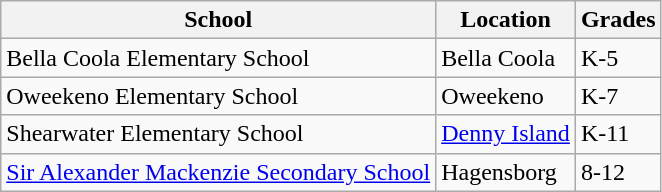<table class="wikitable">
<tr>
<th>School</th>
<th>Location</th>
<th>Grades</th>
</tr>
<tr>
<td>Bella Coola Elementary School</td>
<td>Bella Coola</td>
<td>K-5</td>
</tr>
<tr>
<td>Oweekeno Elementary School</td>
<td>Oweekeno</td>
<td>K-7</td>
</tr>
<tr>
<td>Shearwater Elementary School</td>
<td><a href='#'>Denny Island</a></td>
<td>K-11</td>
</tr>
<tr>
<td><a href='#'>Sir Alexander Mackenzie Secondary School</a></td>
<td>Hagensborg</td>
<td>8-12</td>
</tr>
</table>
